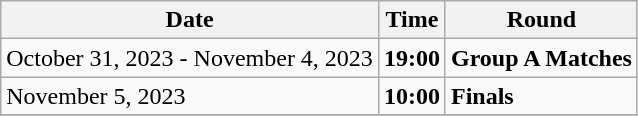<table class="wikitable">
<tr>
<th>Date</th>
<th>Time</th>
<th>Round</th>
</tr>
<tr>
<td>October 31, 2023 - November 4, 2023</td>
<td><strong>19:00</strong></td>
<td><strong>Group A Matches</strong></td>
</tr>
<tr>
<td>November 5, 2023</td>
<td><strong>10:00</strong></td>
<td><strong>Finals</strong></td>
</tr>
<tr>
</tr>
</table>
